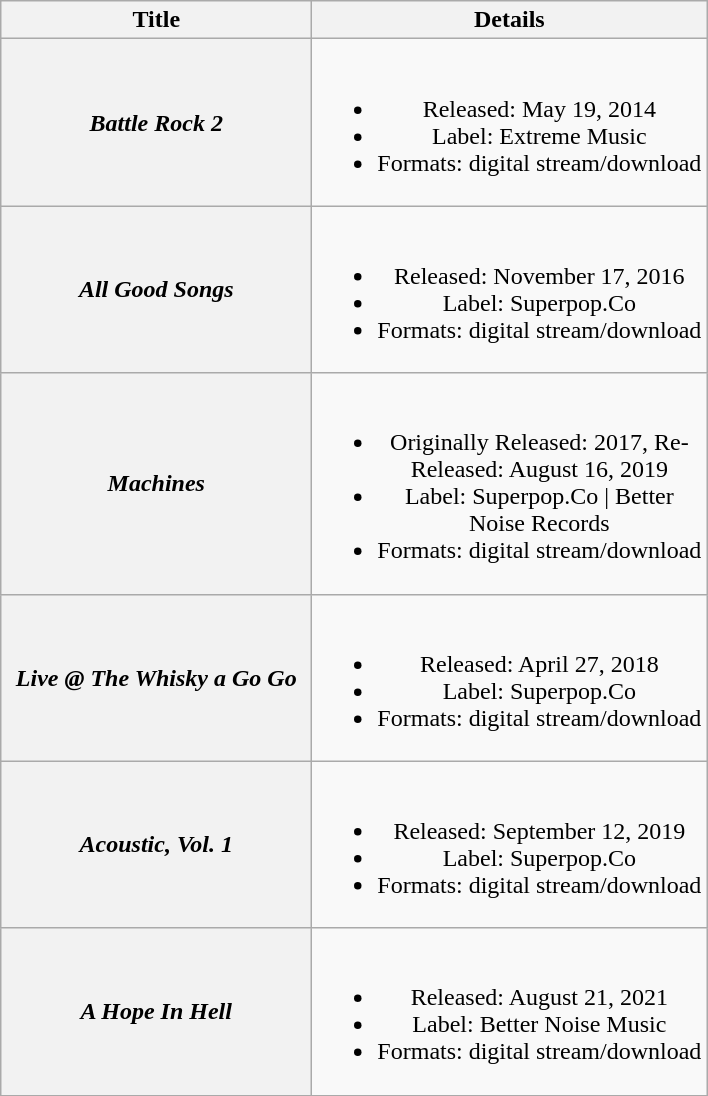<table class="wikitable plainrowheaders" style="text-align:center;">
<tr>
<th scope="col" style="width:12.5em;">Title</th>
<th scope="col" style="width:16em;">Details</th>
</tr>
<tr>
<th scope="row"><em>Battle Rock 2</em></th>
<td><br><ul><li>Released: May 19, 2014</li><li>Label: Extreme Music</li><li>Formats: digital stream/download</li></ul></td>
</tr>
<tr>
<th scope="row"><em>All Good Songs</em></th>
<td><br><ul><li>Released: November 17, 2016</li><li>Label: Superpop.Co</li><li>Formats: digital stream/download</li></ul></td>
</tr>
<tr>
<th scope="row"><em>Machines</em></th>
<td><br><ul><li>Originally Released: 2017, Re-Released: August 16, 2019</li><li>Label: Superpop.Co | Better Noise Records</li><li>Formats: digital stream/download</li></ul></td>
</tr>
<tr>
<th scope="row"><em>Live @ The Whisky a Go Go</em></th>
<td><br><ul><li>Released: April 27, 2018</li><li>Label: Superpop.Co</li><li>Formats: digital stream/download</li></ul></td>
</tr>
<tr>
<th scope="row"><em>Acoustic, Vol. 1</em></th>
<td><br><ul><li>Released: September 12, 2019</li><li>Label: Superpop.Co</li><li>Formats: digital stream/download</li></ul></td>
</tr>
<tr>
<th scope="row"><em>A Hope In Hell</em></th>
<td><br><ul><li>Released: August 21, 2021</li><li>Label: Better Noise Music</li><li>Formats: digital stream/download</li></ul></td>
</tr>
<tr>
</tr>
</table>
